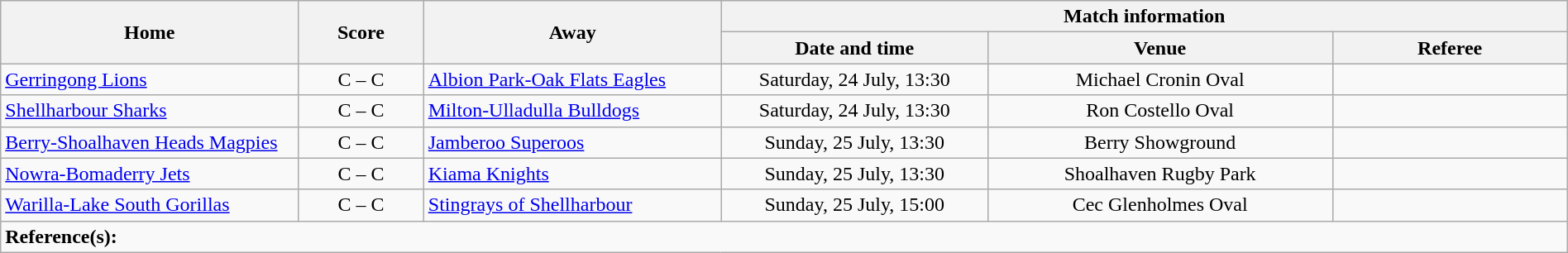<table class="wikitable" width="100% text-align:center;">
<tr>
<th rowspan="2" width="19%">Home</th>
<th rowspan="2" width="8%">Score</th>
<th rowspan="2" width="19%">Away</th>
<th colspan="3">Match information</th>
</tr>
<tr bgcolor="#CCCCCC">
<th width="17%">Date and time</th>
<th width="22%">Venue</th>
<th>Referee</th>
</tr>
<tr>
<td> <a href='#'>Gerringong Lions</a></td>
<td style="text-align:center;">C – C</td>
<td> <a href='#'>Albion Park-Oak Flats Eagles</a></td>
<td style="text-align:center;">Saturday, 24 July, 13:30</td>
<td style="text-align:center;">Michael Cronin Oval</td>
<td style="text-align:center;"></td>
</tr>
<tr>
<td> <a href='#'>Shellharbour Sharks</a></td>
<td style="text-align:center;">C – C</td>
<td> <a href='#'>Milton-Ulladulla Bulldogs</a></td>
<td style="text-align:center;">Saturday, 24 July, 13:30</td>
<td style="text-align:center;">Ron Costello Oval</td>
<td style="text-align:center;"></td>
</tr>
<tr>
<td> <a href='#'>Berry-Shoalhaven Heads Magpies</a></td>
<td style="text-align:center;">C – C</td>
<td> <a href='#'>Jamberoo Superoos</a></td>
<td style="text-align:center;">Sunday, 25 July, 13:30</td>
<td style="text-align:center;">Berry Showground</td>
<td style="text-align:center;"></td>
</tr>
<tr>
<td> <a href='#'>Nowra-Bomaderry Jets</a></td>
<td style="text-align:center;">C – C</td>
<td> <a href='#'>Kiama Knights</a></td>
<td style="text-align:center;">Sunday, 25 July, 13:30</td>
<td style="text-align:center;">Shoalhaven Rugby Park</td>
<td style="text-align:center;"></td>
</tr>
<tr>
<td> <a href='#'>Warilla-Lake South Gorillas</a></td>
<td style="text-align:center;">C – C</td>
<td> <a href='#'>Stingrays of Shellharbour</a></td>
<td style="text-align:center;">Sunday, 25 July, 15:00</td>
<td style="text-align:center;">Cec Glenholmes Oval</td>
<td style="text-align:center;"></td>
</tr>
<tr>
<td colspan="6"><strong>Reference(s):</strong></td>
</tr>
</table>
